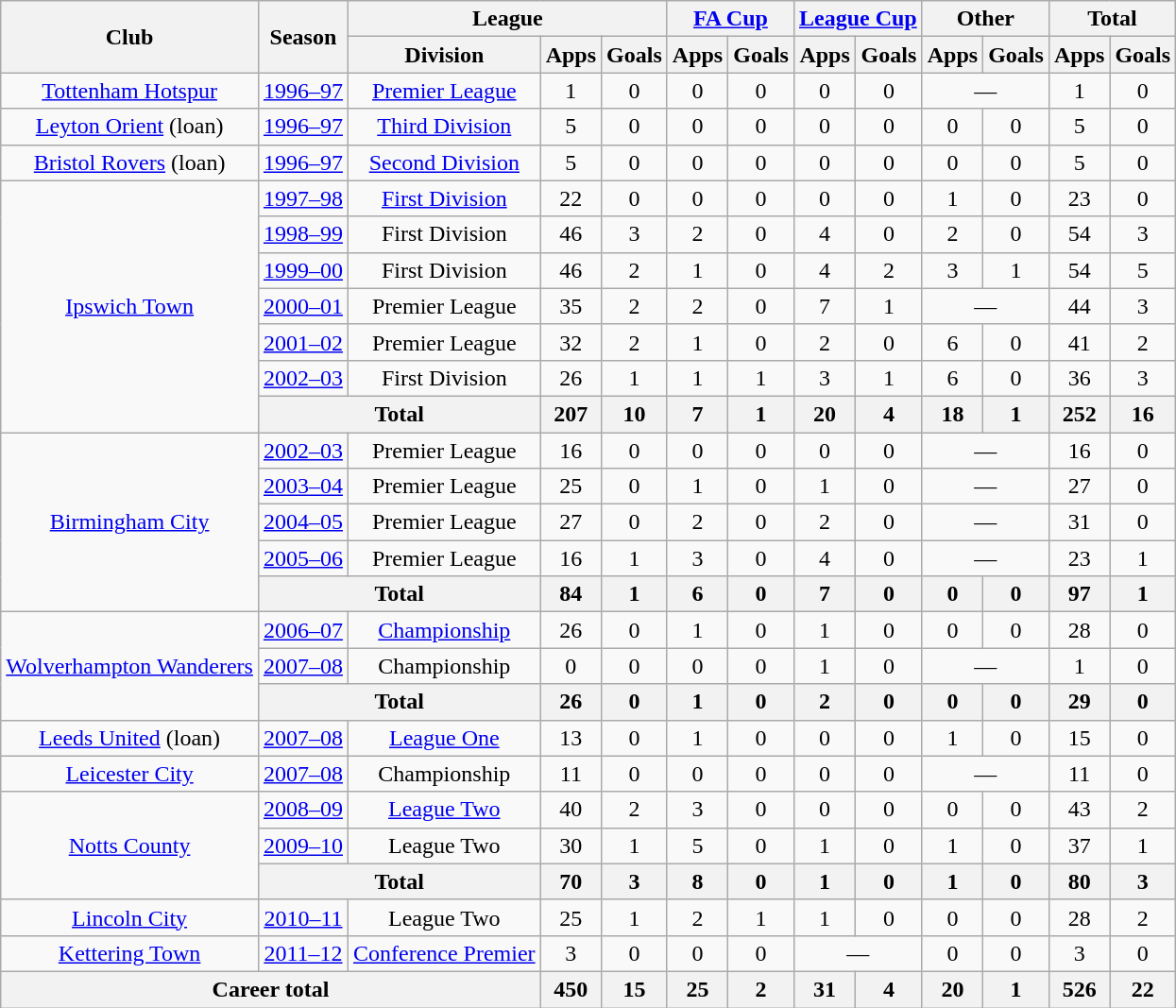<table class=wikitable style="text-align:center;">
<tr>
<th rowspan="2">Club</th>
<th rowspan="2">Season</th>
<th colspan="3">League</th>
<th colspan="2"><a href='#'>FA Cup</a></th>
<th colspan="2"><a href='#'>League Cup</a></th>
<th colspan="2">Other</th>
<th colspan="2">Total</th>
</tr>
<tr>
<th>Division</th>
<th>Apps</th>
<th>Goals</th>
<th>Apps</th>
<th>Goals</th>
<th>Apps</th>
<th>Goals</th>
<th>Apps</th>
<th>Goals</th>
<th>Apps</th>
<th>Goals</th>
</tr>
<tr>
<td><a href='#'>Tottenham Hotspur</a></td>
<td><a href='#'>1996–97</a></td>
<td><a href='#'>Premier League</a></td>
<td>1</td>
<td>0</td>
<td>0</td>
<td>0</td>
<td>0</td>
<td>0</td>
<td colspan="2">—</td>
<td>1</td>
<td>0</td>
</tr>
<tr>
<td><a href='#'>Leyton Orient</a> (loan)</td>
<td><a href='#'>1996–97</a></td>
<td><a href='#'>Third Division</a></td>
<td>5</td>
<td>0</td>
<td>0</td>
<td>0</td>
<td>0</td>
<td>0</td>
<td>0</td>
<td>0</td>
<td>5</td>
<td>0</td>
</tr>
<tr>
<td><a href='#'>Bristol Rovers</a> (loan)</td>
<td><a href='#'>1996–97</a></td>
<td><a href='#'>Second Division</a></td>
<td>5</td>
<td>0</td>
<td>0</td>
<td>0</td>
<td>0</td>
<td>0</td>
<td>0</td>
<td>0</td>
<td>5</td>
<td>0</td>
</tr>
<tr>
<td rowspan="7"><a href='#'>Ipswich Town</a></td>
<td><a href='#'>1997–98</a></td>
<td><a href='#'>First Division</a></td>
<td>22</td>
<td>0</td>
<td>0</td>
<td>0</td>
<td>0</td>
<td>0</td>
<td>1</td>
<td>0</td>
<td>23</td>
<td>0</td>
</tr>
<tr>
<td><a href='#'>1998–99</a></td>
<td>First Division</td>
<td>46</td>
<td>3</td>
<td>2</td>
<td>0</td>
<td>4</td>
<td>0</td>
<td>2</td>
<td>0</td>
<td>54</td>
<td>3</td>
</tr>
<tr>
<td><a href='#'>1999–00</a></td>
<td>First Division</td>
<td>46</td>
<td>2</td>
<td>1</td>
<td>0</td>
<td>4</td>
<td>2</td>
<td>3</td>
<td>1</td>
<td>54</td>
<td>5</td>
</tr>
<tr>
<td><a href='#'>2000–01</a></td>
<td>Premier League</td>
<td>35</td>
<td>2</td>
<td>2</td>
<td>0</td>
<td>7</td>
<td>1</td>
<td colspan="2">—</td>
<td>44</td>
<td>3</td>
</tr>
<tr>
<td><a href='#'>2001–02</a></td>
<td>Premier League</td>
<td>32</td>
<td>2</td>
<td>1</td>
<td>0</td>
<td>2</td>
<td>0</td>
<td>6</td>
<td>0</td>
<td>41</td>
<td>2</td>
</tr>
<tr>
<td><a href='#'>2002–03</a></td>
<td>First Division</td>
<td>26</td>
<td>1</td>
<td>1</td>
<td>1</td>
<td>3</td>
<td>1</td>
<td>6</td>
<td>0</td>
<td>36</td>
<td>3</td>
</tr>
<tr>
<th colspan="2">Total</th>
<th>207</th>
<th>10</th>
<th>7</th>
<th>1</th>
<th>20</th>
<th>4</th>
<th>18</th>
<th>1</th>
<th>252</th>
<th>16</th>
</tr>
<tr>
<td rowspan="5"><a href='#'>Birmingham City</a></td>
<td><a href='#'>2002–03</a></td>
<td>Premier League</td>
<td>16</td>
<td>0</td>
<td>0</td>
<td>0</td>
<td>0</td>
<td>0</td>
<td colspan="2">—</td>
<td>16</td>
<td>0</td>
</tr>
<tr>
<td><a href='#'>2003–04</a></td>
<td>Premier League</td>
<td>25</td>
<td>0</td>
<td>1</td>
<td>0</td>
<td>1</td>
<td>0</td>
<td colspan="2">—</td>
<td>27</td>
<td>0</td>
</tr>
<tr>
<td><a href='#'>2004–05</a></td>
<td>Premier League</td>
<td>27</td>
<td>0</td>
<td>2</td>
<td>0</td>
<td>2</td>
<td>0</td>
<td colspan="2">—</td>
<td>31</td>
<td>0</td>
</tr>
<tr>
<td><a href='#'>2005–06</a></td>
<td>Premier League</td>
<td>16</td>
<td>1</td>
<td>3</td>
<td>0</td>
<td>4</td>
<td>0</td>
<td colspan="2">—</td>
<td>23</td>
<td>1</td>
</tr>
<tr>
<th colspan="2">Total</th>
<th>84</th>
<th>1</th>
<th>6</th>
<th>0</th>
<th>7</th>
<th>0</th>
<th>0</th>
<th>0</th>
<th>97</th>
<th>1</th>
</tr>
<tr>
<td rowspan="3"><a href='#'>Wolverhampton Wanderers</a></td>
<td><a href='#'>2006–07</a></td>
<td><a href='#'>Championship</a></td>
<td>26</td>
<td>0</td>
<td>1</td>
<td>0</td>
<td>1</td>
<td>0</td>
<td>0</td>
<td>0</td>
<td>28</td>
<td>0</td>
</tr>
<tr>
<td><a href='#'>2007–08</a></td>
<td>Championship</td>
<td>0</td>
<td>0</td>
<td>0</td>
<td>0</td>
<td>1</td>
<td>0</td>
<td colspan="2">—</td>
<td>1</td>
<td>0</td>
</tr>
<tr>
<th colspan="2">Total</th>
<th>26</th>
<th>0</th>
<th>1</th>
<th>0</th>
<th>2</th>
<th>0</th>
<th>0</th>
<th>0</th>
<th>29</th>
<th>0</th>
</tr>
<tr>
<td><a href='#'>Leeds United</a> (loan)</td>
<td><a href='#'>2007–08</a></td>
<td><a href='#'>League One</a></td>
<td>13</td>
<td>0</td>
<td>1</td>
<td>0</td>
<td>0</td>
<td>0</td>
<td>1</td>
<td>0</td>
<td>15</td>
<td>0</td>
</tr>
<tr>
<td><a href='#'>Leicester City</a></td>
<td><a href='#'>2007–08</a></td>
<td>Championship</td>
<td>11</td>
<td>0</td>
<td>0</td>
<td>0</td>
<td>0</td>
<td>0</td>
<td colspan="2">—</td>
<td>11</td>
<td>0</td>
</tr>
<tr>
<td rowspan="3"><a href='#'>Notts County</a></td>
<td><a href='#'>2008–09</a></td>
<td><a href='#'>League Two</a></td>
<td>40</td>
<td>2</td>
<td>3</td>
<td>0</td>
<td>0</td>
<td>0</td>
<td>0</td>
<td>0</td>
<td>43</td>
<td>2</td>
</tr>
<tr>
<td><a href='#'>2009–10</a></td>
<td>League Two</td>
<td>30</td>
<td>1</td>
<td>5</td>
<td>0</td>
<td>1</td>
<td>0</td>
<td>1</td>
<td>0</td>
<td>37</td>
<td>1</td>
</tr>
<tr>
<th colspan="2">Total</th>
<th>70</th>
<th>3</th>
<th>8</th>
<th>0</th>
<th>1</th>
<th>0</th>
<th>1</th>
<th>0</th>
<th>80</th>
<th>3</th>
</tr>
<tr>
<td><a href='#'>Lincoln City</a></td>
<td><a href='#'>2010–11</a></td>
<td>League Two</td>
<td>25</td>
<td>1</td>
<td>2</td>
<td>1</td>
<td>1</td>
<td>0</td>
<td>0</td>
<td>0</td>
<td>28</td>
<td>2</td>
</tr>
<tr>
<td><a href='#'>Kettering Town</a></td>
<td><a href='#'>2011–12</a></td>
<td><a href='#'>Conference Premier</a></td>
<td>3</td>
<td>0</td>
<td>0</td>
<td>0</td>
<td colspan="2">—</td>
<td>0</td>
<td>0</td>
<td>3</td>
<td>0</td>
</tr>
<tr>
<th colspan="3">Career total</th>
<th>450</th>
<th>15</th>
<th>25</th>
<th>2</th>
<th>31</th>
<th>4</th>
<th>20</th>
<th>1</th>
<th>526</th>
<th>22</th>
</tr>
</table>
